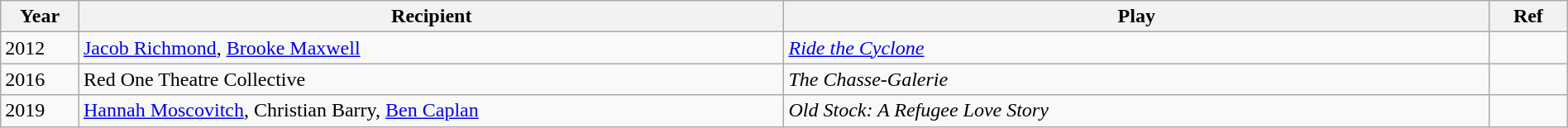<table class = "wikitable sortable" width=100%>
<tr>
<th width=5%>Year</th>
<th width=45%>Recipient</th>
<th width=45%>Play</th>
<th width=5%>Ref</th>
</tr>
<tr>
<td>2012</td>
<td><a href='#'>Jacob Richmond</a>, <a href='#'>Brooke Maxwell</a></td>
<td><em><a href='#'>Ride the Cyclone</a></em></td>
<td></td>
</tr>
<tr>
<td>2016</td>
<td>Red One Theatre Collective</td>
<td><em>The Chasse-Galerie</em></td>
<td></td>
</tr>
<tr>
<td>2019</td>
<td><a href='#'>Hannah Moscovitch</a>, Christian Barry, <a href='#'>Ben Caplan</a></td>
<td><em>Old Stock: A Refugee Love Story</em></td>
<td></td>
</tr>
</table>
